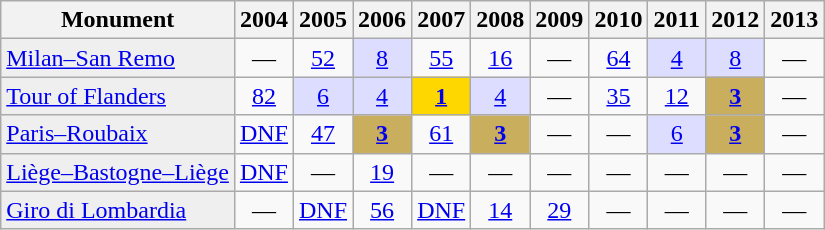<table class="wikitable">
<tr>
<th>Monument</th>
<th scope="col">2004</th>
<th scope="col">2005</th>
<th scope="col">2006</th>
<th scope="col">2007</th>
<th scope="col">2008</th>
<th scope="col">2009</th>
<th scope="col">2010</th>
<th scope="col">2011</th>
<th scope="col">2012</th>
<th scope="col">2013</th>
</tr>
<tr style="text-align:center;">
<td style="text-align:left; background:#efefef;"><a href='#'>Milan–San Remo</a></td>
<td>—</td>
<td><a href='#'>52</a></td>
<td style="background:#ddf;"><a href='#'>8</a></td>
<td><a href='#'>55</a></td>
<td><a href='#'>16</a></td>
<td>—</td>
<td><a href='#'>64</a></td>
<td style="background:#ddf;"><a href='#'>4</a></td>
<td style="background:#ddf;"><a href='#'>8</a></td>
<td>—</td>
</tr>
<tr style="text-align:center;">
<td style="text-align:left; background:#efefef;"><a href='#'>Tour of Flanders</a></td>
<td><a href='#'>82</a></td>
<td style="background:#ddf;"><a href='#'>6</a></td>
<td style="background:#ddf;"><a href='#'>4</a></td>
<td style="background:gold;"><a href='#'><strong>1</strong></a></td>
<td style="background:#ddf;"><a href='#'>4</a></td>
<td>—</td>
<td><a href='#'>35</a></td>
<td><a href='#'>12</a></td>
<td style=background:#C9AE5D;"><a href='#'><strong>3</strong></a></td>
<td>—</td>
</tr>
<tr style="text-align:center;">
<td style="text-align:left; background:#efefef;"><a href='#'>Paris–Roubaix</a></td>
<td><a href='#'>DNF</a></td>
<td><a href='#'>47</a></td>
<td style=background:#C9AE5D;"><a href='#'><strong>3</strong></a></td>
<td><a href='#'>61</a></td>
<td style=background:#C9AE5D;"><a href='#'><strong>3</strong></a></td>
<td>—</td>
<td>—</td>
<td style="background:#ddf;"><a href='#'>6</a></td>
<td style=background:#C9AE5D;"><a href='#'><strong>3</strong></a></td>
<td>—</td>
</tr>
<tr style="text-align:center;">
<td style="text-align:left; background:#efefef;"><a href='#'>Liège–Bastogne–Liège</a></td>
<td><a href='#'>DNF</a></td>
<td>—</td>
<td><a href='#'>19</a></td>
<td>—</td>
<td>—</td>
<td>—</td>
<td>—</td>
<td>—</td>
<td>—</td>
<td>—</td>
</tr>
<tr style="text-align:center;">
<td style="text-align:left; background:#efefef;"><a href='#'>Giro di Lombardia</a></td>
<td>—</td>
<td><a href='#'>DNF</a></td>
<td><a href='#'>56</a></td>
<td><a href='#'>DNF</a></td>
<td><a href='#'>14</a></td>
<td><a href='#'>29</a></td>
<td>—</td>
<td>—</td>
<td>—</td>
<td>—</td>
</tr>
</table>
